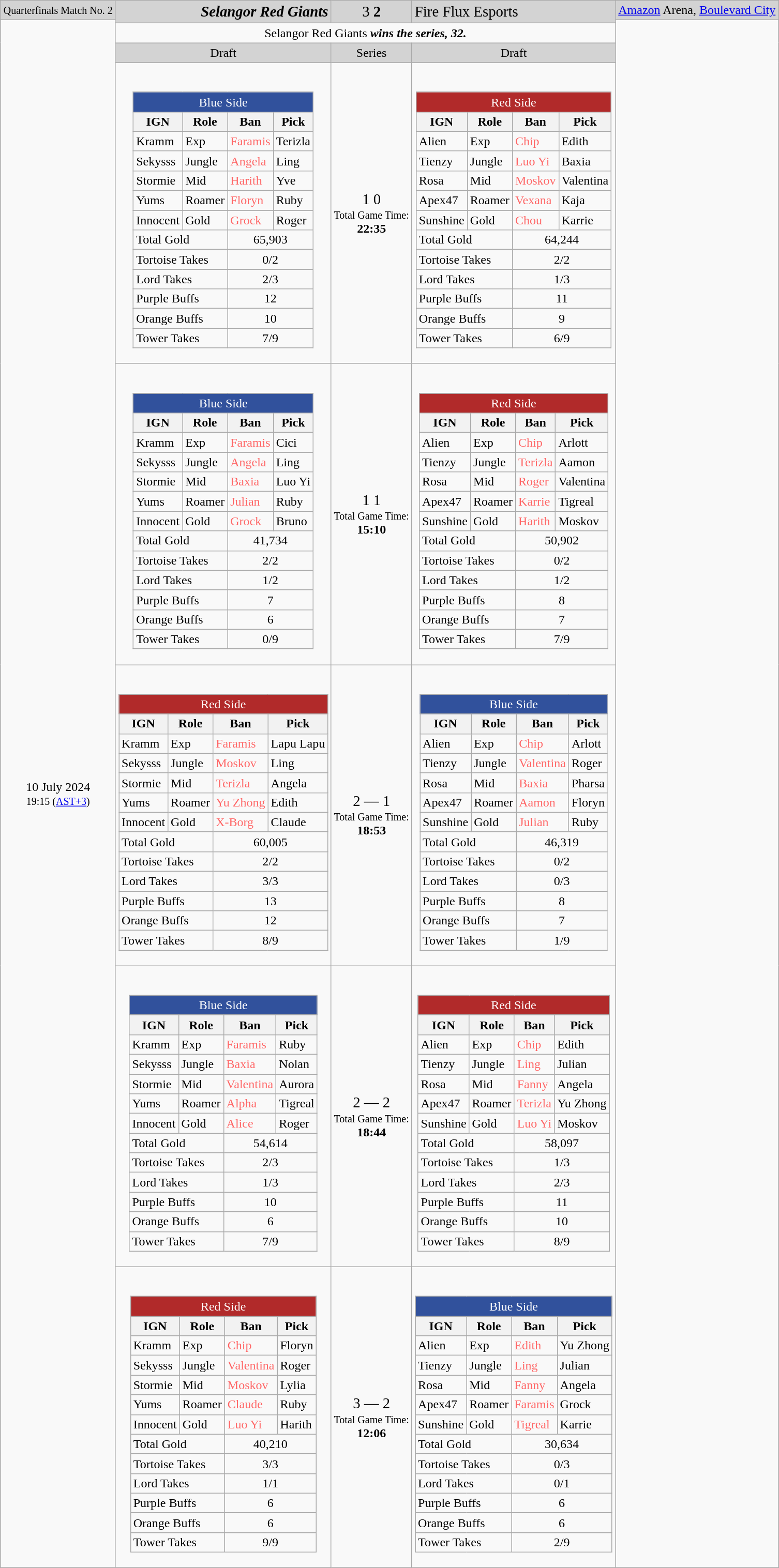<table class="wikitable mw-collapsible mw-collapsed" style="margin-left:auto; margin-right:auto;">
<tr>
<td style="background:#D3D3D3;"><small>Quarterfinals Match No. 2</small></td>
<td rowspan="2" style="text-align:right; background:#D3D3D3;" "><big><strong> <em>Selangor Red Giants<strong><em></big></td>
<td rowspan="2" style="text-align:center;background:#D3D3D3;" "><big></strong>3<strong>  2</big></td>
<td rowspan="2" style="background:#D3D3D3;"><big> </em>Fire Flux Esports<em></big></td>
<td style="background:#D3D3D3;"><a href='#'>Amazon</a> Arena, <a href='#'>Boulevard City</a></td>
</tr>
<tr>
<td rowspan="9" style="text-align:center;">10 July 2024 <br> <small>19:15 (<a href='#'>AST+3</a>)</small></td>
<td rowspan="9"></td>
</tr>
<tr>
<td colspan="3" style="text-align:center;"></em></strong>Selangor Red Giants<strong><em> wins the series, 32.</td>
</tr>
<tr>
<td style="text-align:center; background:#D3D3D3;"></strong>Draft<strong></td>
<td style="text-align:center; background:#D3D3D3;"></strong>Series<strong></td>
<td style="text-align:center; background:#D3D3D3;"></strong>Draft<strong></td>
</tr>
<tr>
<td><br><table class="wikitable" style="margin-left:auto; margin-right:auto;">
<tr>
<td colspan="4" style="text-align:center; color:#FFFFFF;" bgcolor="#31519C"></strong>Blue Side<strong></td>
</tr>
<tr>
<th>IGN</th>
<th>Role</th>
<th>Ban</th>
<th>Pick</th>
</tr>
<tr>
<td>Kramm</td>
<td>Exp</td>
<td style="color:#FF6666;"></em>Faramis<em></td>
<td></em></strong>Terizla<strong><em></td>
</tr>
<tr>
<td>Sekysss</td>
<td>Jungle</td>
<td style="color:#FF6666;"></em>Angela<em></td>
<td></em></strong>Ling<strong><em></td>
</tr>
<tr>
<td>Stormie</td>
<td>Mid</td>
<td style="color:#FF6666;"></em>Harith<em></td>
<td></em></strong>Yve<strong><em></td>
</tr>
<tr>
<td>Yums</td>
<td>Roamer</td>
<td style="color:#FF6666;"></em>Floryn<em></td>
<td></em></strong>Ruby<strong><em></td>
</tr>
<tr>
<td>Innocent</td>
<td>Gold</td>
<td style="color:#FF6666;"></em>Grock<em></td>
<td></em></strong>Roger<strong><em></td>
</tr>
<tr>
<td colspan="2"></strong>Total Gold<strong></td>
<td colspan="2" style="text-align:center;"></strong>65,903<strong></td>
</tr>
<tr>
<td colspan="2"></strong>Tortoise Takes<strong></td>
<td colspan="2" style="text-align:center;">0/2<br><small></small></td>
</tr>
<tr>
<td colspan="2"></strong>Lord Takes<strong></td>
<td colspan="2" style="text-align:center;"></strong>2/3<br><small></small><strong></td>
</tr>
<tr>
<td colspan="2"></strong>Purple Buffs<strong></td>
<td colspan="2" style="text-align:center;"></strong>12<strong></td>
</tr>
<tr>
<td colspan="2"></strong>Orange Buffs<strong></td>
<td colspan="2" style="text-align:center;"></strong>10<strong></td>
</tr>
<tr>
<td colspan="2"></strong>Tower Takes<strong></td>
<td colspan="2" style="text-align:center;"></strong>7/9<br><small></small><strong></td>
</tr>
</table>
</td>
<td style="text-align:center;"><big></strong>1  0<strong></big><br><small></strong>Total Game Time:<strong></small><br></em>22:35<em></td>
<td><br><table class="wikitable" style="margin-left:auto; margin-right:auto;">
<tr>
<td colspan="4" style="text-align:center; color:#FFFFFF;" bgcolor="#B12A2A"></strong>Red Side<strong></td>
</tr>
<tr>
<th>IGN</th>
<th>Role</th>
<th>Ban</th>
<th>Pick</th>
</tr>
<tr>
<td>Alien</td>
<td>Exp</td>
<td style="color:#FF6666;">Chip</td>
<td></em></strong>Edith<strong><em></td>
</tr>
<tr>
<td>Tienzy</td>
<td>Jungle</td>
<td style="color:#FF6666;">Luo Yi</td>
<td></em></strong>Baxia<strong><em></td>
</tr>
<tr>
<td>Rosa</td>
<td>Mid</td>
<td style="color:#FF6666;">Moskov</td>
<td></em></strong>Valentina<strong><em></td>
</tr>
<tr>
<td>Apex47</td>
<td>Roamer</td>
<td style="color:#FF6666;">Vexana</td>
<td></em></strong>Kaja<strong><em></td>
</tr>
<tr>
<td>Sunshine</td>
<td>Gold</td>
<td style="color:#FF6666;">Chou</td>
<td></em></strong>Karrie<strong><em></td>
</tr>
<tr>
<td colspan="2"></strong>Total Gold<strong></td>
<td colspan="2" style="text-align:center;">64,244</td>
</tr>
<tr>
<td colspan="2"></strong>Tortoise Takes<strong></td>
<td colspan="2" style="text-align:center;"></strong>2/2<br><small></small><strong></td>
</tr>
<tr>
<td colspan="2"></strong>Lord Takes<strong></td>
<td colspan="2" style="text-align:center;">1/3<br><small></small></td>
</tr>
<tr>
<td colspan="2"></strong>Purple Buffs<strong></td>
<td colspan="2" style="text-align:center;">11</td>
</tr>
<tr>
<td colspan="2"></strong>Orange Buffs<strong></td>
<td colspan="2" style="text-align:center;">9</td>
</tr>
<tr>
<td colspan="2"></strong>Tower Takes<strong></td>
<td colspan="2" style="text-align:center;">6/9<br><small></small></td>
</tr>
</table>
</td>
</tr>
<tr>
<td><br><table class="wikitable" style="margin-left:auto; margin-right:auto;">
<tr>
<td colspan="4" style="text-align:center; color:#FFFFFF;" bgcolor="#31519C"></strong>Blue Side<strong></td>
</tr>
<tr>
<th>IGN</th>
<th>Role</th>
<th>Ban</th>
<th>Pick</th>
</tr>
<tr>
<td>Kramm</td>
<td>Exp</td>
<td style="color:#FF6666;"></em>Faramis<em></td>
<td></em></strong>Cici<strong><em></td>
</tr>
<tr>
<td>Sekysss</td>
<td>Jungle</td>
<td style="color:#FF6666;"></em>Angela<em></td>
<td></em></strong>Ling<strong><em></td>
</tr>
<tr>
<td>Stormie</td>
<td>Mid</td>
<td style="color:#FF6666;"></em>Baxia<em></td>
<td></em></strong>Luo Yi<strong><em></td>
</tr>
<tr>
<td>Yums</td>
<td>Roamer</td>
<td style="color:#FF6666;"></em>Julian<em></td>
<td></em></strong>Ruby<strong><em></td>
</tr>
<tr>
<td>Innocent</td>
<td>Gold</td>
<td style="color:#FF6666;"></em>Grock<em></td>
<td></em></strong>Bruno<strong><em></td>
</tr>
<tr>
<td colspan="2"></strong>Total Gold<strong></td>
<td colspan="2" style="text-align:center;">41,734</td>
</tr>
<tr>
<td colspan="2"></strong>Tortoise Takes<strong></td>
<td colspan="2" style="text-align:center;"></strong>2/2<br><small></small><strong></td>
</tr>
<tr>
<td colspan="2"></strong>Lord Takes<strong></td>
<td colspan="2" style="text-align:center;">1/2<br><small></small></td>
</tr>
<tr>
<td colspan="2"></strong>Purple Buffs<strong></td>
<td colspan="2" style="text-align:center;">7</td>
</tr>
<tr>
<td colspan="2"></strong>Orange Buffs<strong></td>
<td colspan="2" style="text-align:center;">6</td>
</tr>
<tr>
<td colspan="2"></strong>Tower Takes<strong></td>
<td colspan="2" style="text-align:center;">0/9 <br><small></small></td>
</tr>
</table>
</td>
<td style="text-align:center;"><big></strong>1  1<strong></big><br><small></strong>Total Game Time:<strong></small><br></em>15:10<em></td>
<td><br><table class="wikitable" style="margin-left:auto; margin-right:auto;">
<tr>
<td colspan="4" style="text-align:center; color:#FFFFFF;" bgcolor="#B12A2A"></strong>Red Side<strong></td>
</tr>
<tr>
<th>IGN</th>
<th>Role</th>
<th>Ban</th>
<th>Pick</th>
</tr>
<tr>
<td>Alien</td>
<td>Exp</td>
<td style="color:#FF6666;"></em>Chip<em></td>
<td></em></strong>Arlott<strong><em></td>
</tr>
<tr>
<td>Tienzy</td>
<td>Jungle</td>
<td style="color:#FF6666;"></em>Terizla<em></td>
<td></em></strong>Aamon<strong><em></td>
</tr>
<tr>
<td>Rosa</td>
<td>Mid</td>
<td style="color:#FF6666;"></em>Roger<em></td>
<td></em></strong>Valentina<strong><em></td>
</tr>
<tr>
<td>Apex47</td>
<td>Roamer</td>
<td style="color:#FF6666;"></em>Karrie<em></td>
<td></em></strong>Tigreal<strong><em></td>
</tr>
<tr>
<td>Sunshine</td>
<td>Gold</td>
<td style="color:#FF6666;"></em>Harith<em></td>
<td></em></strong>Moskov<strong><em></td>
</tr>
<tr>
<td colspan="2"></strong>Total Gold<strong></td>
<td colspan="2" style="text-align:center;"></strong>50,902<strong></td>
</tr>
<tr>
<td colspan="2"></strong>Tortoise Takes<strong></td>
<td colspan="2" style="text-align:center;">0/2<br><small></small></td>
</tr>
<tr>
<td colspan="2"></strong>Lord Takes<strong></td>
<td colspan="2" style="text-align:center;">1/2<br><small></small></td>
</tr>
<tr>
<td colspan="2"></strong>Purple Buffs<strong></td>
<td colspan="2" style="text-align:center;"></strong>8<strong></td>
</tr>
<tr>
<td colspan="2"></strong>Orange Buffs<strong></td>
<td colspan="2" style="text-align:center;"></strong>7<strong></td>
</tr>
<tr>
<td colspan="2"></strong>Tower Takes<strong></td>
<td colspan="2" style="text-align:center;"></strong>7/9 <br><small></small><strong></td>
</tr>
</table>
</td>
</tr>
<tr>
<td><br><table class="wikitable" style="margin-left:auto; margin-right:auto;">
<tr>
<td colspan="4" style="text-align:center; color:#FFFFFF;" bgcolor="#B12A2A"></strong>Red Side<strong></td>
</tr>
<tr>
<th>IGN</th>
<th>Role</th>
<th>Ban</th>
<th>Pick</th>
</tr>
<tr>
<td>Kramm</td>
<td>Exp</td>
<td style="color:#FF6666;"></em>Faramis<em></td>
<td></em></strong>Lapu Lapu<strong><em></td>
</tr>
<tr>
<td>Sekysss</td>
<td>Jungle</td>
<td style="color:#FF6666;"></em>Moskov<em></td>
<td></em></strong>Ling<strong><em></td>
</tr>
<tr>
<td>Stormie</td>
<td>Mid</td>
<td style="color:#FF6666;"></em>Terizla<em></td>
<td></em></strong>Angela<strong><em></td>
</tr>
<tr>
<td>Yums</td>
<td>Roamer</td>
<td style="color:#FF6666;"></em>Yu Zhong<em></td>
<td></em></strong>Edith<strong><em></td>
</tr>
<tr>
<td>Innocent</td>
<td>Gold</td>
<td style="color:#FF6666;"></em>X-Borg<em></td>
<td></em></strong>Claude<strong><em></td>
</tr>
<tr>
<td colspan="2"></strong>Total Gold<strong></td>
<td colspan="2" style="text-align:center;"></strong>60,005<strong></td>
</tr>
<tr>
<td colspan="2"></strong>Tortoise Takes<strong></td>
<td colspan="2" style="text-align:center;"></strong>2/2<br><small></small><strong></td>
</tr>
<tr>
<td colspan="2"></strong>Lord Takes<strong></td>
<td colspan="2" style="text-align:center;"></strong>3/3<br><small></small><strong></td>
</tr>
<tr>
<td colspan="2"></strong>Purple Buffs<strong></td>
<td colspan="2" style="text-align:center;"></strong>13<strong></td>
</tr>
<tr>
<td colspan="2"></strong>Orange Buffs<strong></td>
<td colspan="2" style="text-align:center;"></strong>12<strong></td>
</tr>
<tr>
<td colspan="2"></strong>Tower Takes<strong></td>
<td colspan="2" style="text-align:center;"></strong>8/9 <br><small></small><strong></td>
</tr>
</table>
</td>
<td style="text-align:center;"><big></strong>2 — 1<strong></big><small><br></strong>Total Game Time:<strong></small><br> </em>18:53<em></td>
<td><br><table class="wikitable" style="margin-left:auto; margin-right:auto;">
<tr>
<td colspan="4" style="text-align:center; color:#FFFFFF;" bgcolor="#31519C"></strong>Blue Side<strong></td>
</tr>
<tr>
<th>IGN</th>
<th>Role</th>
<th>Ban</th>
<th>Pick</th>
</tr>
<tr>
<td>Alien</td>
<td>Exp</td>
<td style="color:#FF6666;"></em>Chip<em></td>
<td></em></strong>Arlott<strong><em></td>
</tr>
<tr>
<td>Tienzy</td>
<td>Jungle</td>
<td style="color:#FF6666;"></em>Valentina<em></td>
<td></em></strong>Roger<strong><em></td>
</tr>
<tr>
<td>Rosa</td>
<td>Mid</td>
<td style="color:#FF6666;"></em>Baxia<em></td>
<td></em></strong>Pharsa<strong><em></td>
</tr>
<tr>
<td>Apex47</td>
<td>Roamer</td>
<td style="color:#FF6666;"></em>Aamon<em></td>
<td></em></strong>Floryn<strong><em></td>
</tr>
<tr>
<td>Sunshine</td>
<td>Gold</td>
<td style="color:#FF6666;"></em>Julian<em></td>
<td></em></strong>Ruby<strong><em></td>
</tr>
<tr>
<td colspan="2"></strong>Total Gold<strong></td>
<td colspan="2" style="text-align:center;">46,319</td>
</tr>
<tr>
<td colspan="2"></strong>Tortoise Takes<strong></td>
<td colspan="2" style="text-align:center;">0/2<br><small></small></td>
</tr>
<tr>
<td colspan="2"></strong>Lord Takes<strong></td>
<td colspan="2" style="text-align:center;">0/3<br><small></small></td>
</tr>
<tr>
<td colspan="2"></strong>Purple Buffs<strong></td>
<td colspan="2" style="text-align:center;">8</td>
</tr>
<tr>
<td colspan="2"></strong>Orange Buffs<strong></td>
<td colspan="2" style="text-align:center;">7</td>
</tr>
<tr>
<td colspan="2"></strong>Tower Takes<strong></td>
<td colspan="2" style="text-align:center;">1/9 <br><small></small></td>
</tr>
</table>
</td>
</tr>
<tr>
<td><br><table class="wikitable" style="margin-left:auto; margin-right:auto;">
<tr>
<td colspan="4" style="text-align:center; color:#FFFFFF;" bgcolor="#31519C"></strong>Blue Side<strong></td>
</tr>
<tr>
<th>IGN</th>
<th>Role</th>
<th>Ban</th>
<th>Pick</th>
</tr>
<tr>
<td>Kramm</td>
<td>Exp</td>
<td style="color:#FF6666;"></em>Faramis<em></td>
<td></em></strong>Ruby<strong><em></td>
</tr>
<tr>
<td>Sekysss</td>
<td>Jungle</td>
<td style="color:#FF6666;"></em>Baxia<em></td>
<td></em></strong>Nolan<strong><em></td>
</tr>
<tr>
<td>Stormie</td>
<td>Mid</td>
<td style="color:#FF6666;"></em>Valentina<em></td>
<td></em></strong>Aurora<strong><em></td>
</tr>
<tr>
<td>Yums</td>
<td>Roamer</td>
<td style="color:#FF6666;"></em>Alpha<em></td>
<td></em></strong>Tigreal<strong><em></td>
</tr>
<tr>
<td>Innocent</td>
<td>Gold</td>
<td style="color:#FF6666;"></em>Alice<em></td>
<td></em></strong>Roger<strong><em></td>
</tr>
<tr>
<td colspan="2"></strong>Total Gold<strong></td>
<td colspan="2" style="text-align:center;">54,614</td>
</tr>
<tr>
<td colspan="2"></strong>Tortoise Takes<strong></td>
<td colspan="2" style="text-align:center;"></strong>2/3<br><small></small><strong></td>
</tr>
<tr>
<td colspan="2"></strong>Lord Takes<strong></td>
<td colspan="2" style="text-align:center;">1/3<br><small></small></td>
</tr>
<tr>
<td colspan="2"></strong>Purple Buffs<strong></td>
<td colspan="2" style="text-align:center;">10</td>
</tr>
<tr>
<td colspan="2"></strong>Orange Buffs<strong></td>
<td colspan="2" style="text-align:center;">6</td>
</tr>
<tr>
<td colspan="2"></strong>Tower Takes<strong></td>
<td colspan="2" style="text-align:center;"></strong>7/9 <br><small></small><strong></td>
</tr>
</table>
</td>
<td style="text-align:center;"><big></strong>2 — 2<strong></big><small><br></strong>Total Game Time:<strong></small><br></em>18:44<em></td>
<td><br><table class="wikitable" style="margin-left:auto; margin-right:auto;">
<tr>
<td colspan="4" style="text-align:center; color:#FFFFFF;" bgcolor="#B12A2A"></strong>Red Side<strong></td>
</tr>
<tr>
<th>IGN</th>
<th>Role</th>
<th>Ban</th>
<th>Pick</th>
</tr>
<tr>
<td>Alien</td>
<td>Exp</td>
<td style="color:#FF6666;"></em>Chip<em></td>
<td></em></strong>Edith<strong><em></td>
</tr>
<tr>
<td>Tienzy</td>
<td>Jungle</td>
<td style="color:#FF6666;"></em>Ling<em></td>
<td></em></strong>Julian<strong><em></td>
</tr>
<tr>
<td>Rosa</td>
<td>Mid</td>
<td style="color:#FF6666;"></em>Fanny<em></td>
<td></em></strong>Angela<strong><em></td>
</tr>
<tr>
<td>Apex47</td>
<td>Roamer</td>
<td style="color:#FF6666;"></em>Terizla<em></td>
<td></em></strong>Yu Zhong<strong><em></td>
</tr>
<tr>
<td>Sunshine</td>
<td>Gold</td>
<td style="color:#FF6666;"></em>Luo Yi<em></td>
<td></em></strong>Moskov<strong><em></td>
</tr>
<tr>
<td colspan="2"></strong>Total Gold<strong></td>
<td colspan="2" style="text-align:center;"></strong>58,097<strong></td>
</tr>
<tr>
<td colspan="2"></strong>Tortoise Takes<strong></td>
<td colspan="2" style="text-align:center;">1/3<br><small></small></td>
</tr>
<tr>
<td colspan="2"></strong>Lord Takes<strong></td>
<td colspan="2" style="text-align:center;"></strong>2/3<br><small></small><strong></td>
</tr>
<tr>
<td colspan="2"></strong>Purple Buffs<strong></td>
<td colspan="2" style="text-align:center;"></strong>11<strong></td>
</tr>
<tr>
<td colspan="2"></strong>Orange Buffs<strong></td>
<td colspan="2" style="text-align:center;"></strong>10<strong></td>
</tr>
<tr>
<td colspan="2"></strong>Tower Takes<strong></td>
<td colspan="2" style="text-align:center;"></strong>8/9 <br><small></small><strong></td>
</tr>
</table>
</td>
</tr>
<tr>
<td><br><table class="wikitable" style="margin-left:auto; margin-right:auto;">
<tr>
<td colspan="4" style="text-align:center; color:#FFFFFF;" bgcolor="#B12A2A"></strong>Red Side<strong></td>
</tr>
<tr>
<th>IGN</th>
<th>Role</th>
<th>Ban</th>
<th>Pick</th>
</tr>
<tr>
<td>Kramm</td>
<td>Exp</td>
<td style="color:#FF6666;"></em>Chip<em></td>
<td></em></strong>Floryn<strong><em></td>
</tr>
<tr>
<td>Sekysss</td>
<td>Jungle</td>
<td style="color:#FF6666;"></em>Valentina<em></td>
<td></em></strong>Roger<strong><em></td>
</tr>
<tr>
<td>Stormie</td>
<td>Mid</td>
<td style="color:#FF6666;"></em>Moskov<em></td>
<td></em></strong>Lylia<strong><em></td>
</tr>
<tr>
<td>Yums</td>
<td>Roamer</td>
<td style="color:#FF6666;"></em>Claude<em></td>
<td></em></strong>Ruby<strong><em></td>
</tr>
<tr>
<td>Innocent</td>
<td>Gold</td>
<td style="color:#FF6666;"></em>Luo Yi<em></td>
<td></em></strong>Harith<strong><em></td>
</tr>
<tr>
<td colspan="2"></strong>Total Gold<strong></td>
<td colspan="2" style="text-align:center;"></strong>40,210<strong></td>
</tr>
<tr>
<td colspan="2"></strong>Tortoise Takes<strong></td>
<td colspan="2" style="text-align:center;"></strong>3/3<br><small></small><strong></td>
</tr>
<tr>
<td colspan="2"></strong>Lord Takes<strong></td>
<td colspan="2" style="text-align:center;"></strong>1/1<br><small></small><strong></td>
</tr>
<tr>
<td colspan="2"></strong>Purple Buffs<strong></td>
<td colspan="2" style="text-align:center;">6</td>
</tr>
<tr>
<td colspan="2"></strong>Orange Buffs<strong></td>
<td colspan="2" style="text-align:center;">6</td>
</tr>
<tr>
<td colspan="2"></strong>Tower Takes<strong></td>
<td colspan="2" style="text-align:center;"></strong>9/9 <br><small></small><strong></td>
</tr>
</table>
</td>
<td style="text-align:center;"><big></strong>3 — 2<strong></big><small><br></strong>Total Game Time:<strong></small><br></em>12:06<em></td>
<td><br><table class="wikitable" style="margin-left:auto; margin-right:auto;">
<tr>
<td colspan="4" style="text-align:center; color:#FFFFFF;" bgcolor="#31519C"></strong>Blue Side<strong></td>
</tr>
<tr>
<th>IGN</th>
<th>Role</th>
<th>Ban</th>
<th>Pick</th>
</tr>
<tr>
<td>Alien</td>
<td>Exp</td>
<td style="color:#FF6666;"></em>Edith<em></td>
<td></em></strong>Yu Zhong<strong><em></td>
</tr>
<tr>
<td>Tienzy</td>
<td>Jungle</td>
<td style="color:#FF6666;"></em>Ling<em></td>
<td></em></strong>Julian<strong><em></td>
</tr>
<tr>
<td>Rosa</td>
<td>Mid</td>
<td style="color:#FF6666;"></em>Fanny<em></td>
<td></em></strong>Angela<strong><em></td>
</tr>
<tr>
<td>Apex47</td>
<td>Roamer</td>
<td style="color:#FF6666;"></em>Faramis<em></td>
<td></em></strong>Grock<strong><em></td>
</tr>
<tr>
<td>Sunshine</td>
<td>Gold</td>
<td style="color:#FF6666;"></em>Tigreal<em></td>
<td></em></strong>Karrie<strong><em></td>
</tr>
<tr>
<td colspan="2"></strong>Total Gold<strong></td>
<td colspan="2" style="text-align:center;">30,634</td>
</tr>
<tr>
<td colspan="2"></strong>Tortoise Takes<strong></td>
<td colspan="2" style="text-align:center;">0/3<br><small></small></td>
</tr>
<tr>
<td colspan="2"></strong>Lord Takes<strong></td>
<td colspan="2" style="text-align:center;">0/1<br><small></small></td>
</tr>
<tr>
<td colspan="2"></strong>Purple Buffs<strong></td>
<td colspan="2" style="text-align:center;">6</td>
</tr>
<tr>
<td colspan="2"></strong>Orange Buffs<strong></td>
<td colspan="2" style="text-align:center;">6</td>
</tr>
<tr>
<td colspan="2"></strong>Tower Takes<strong></td>
<td colspan="2" style="text-align:center;">2/9 <br><small></small></td>
</tr>
</table>
</td>
</tr>
</table>
